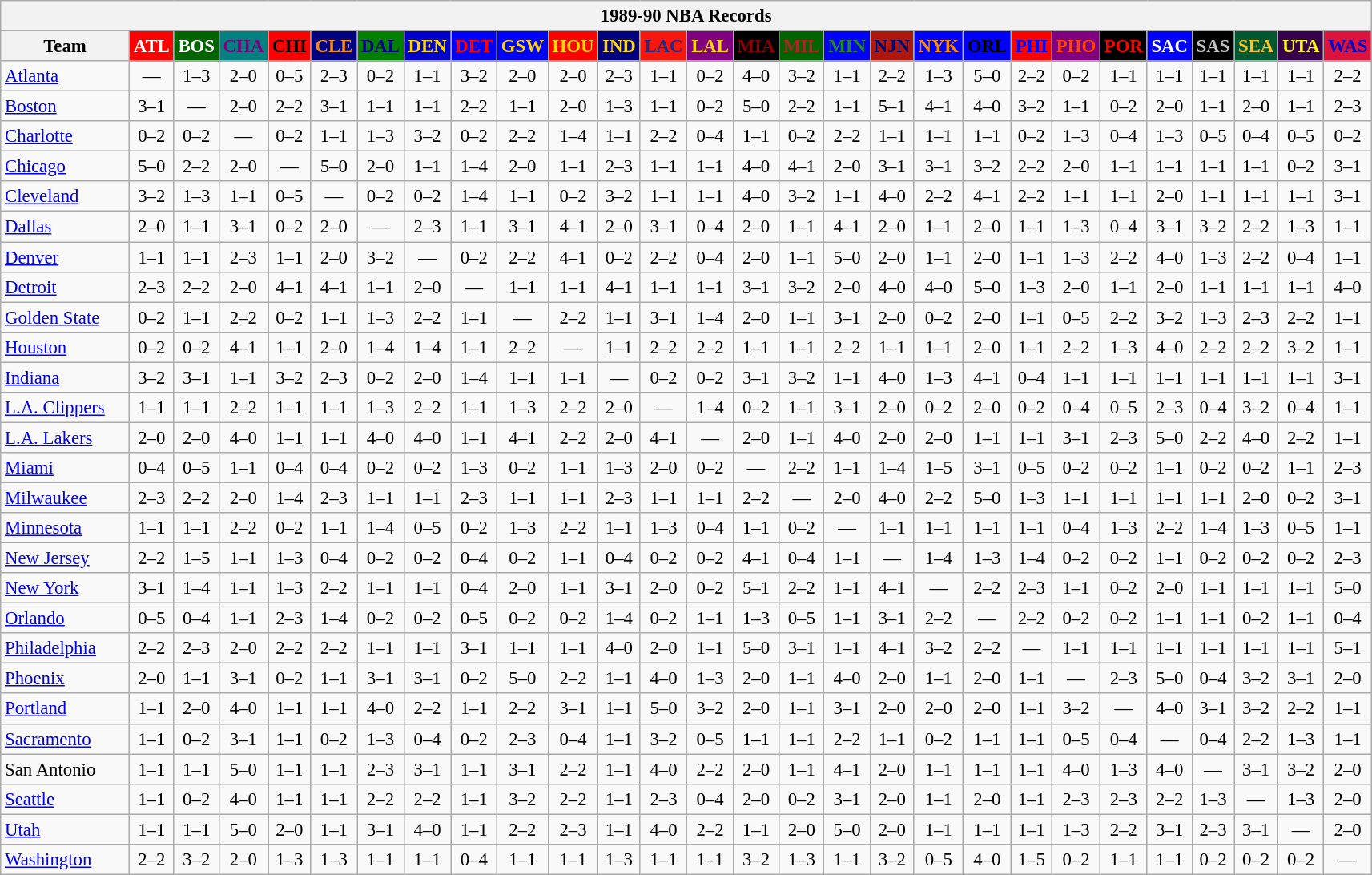<table class="wikitable" style="font-size:95%; text-align:center;">
<tr>
<th colspan=28>1989-90 NBA Records</th>
</tr>
<tr>
<th width=100>Team</th>
<th style="background:#FF0000;color:#FFFFFF;width=35">ATL</th>
<th style="background:#006400;color:#FFFFFF;width=35">BOS</th>
<th style="background:#008080;color:#800080;width=35">CHA</th>
<th style="background:#FF0000;color:#000000;width=35">CHI</th>
<th style="background:#000080;color:#FF8C00;width=35">CLE</th>
<th style="background:#008000;color:#00008B;width=35">DAL</th>
<th style="background:#0000CD;color:#FFD700;width=35">DEN</th>
<th style="background:#0000FF;color:#FF0000;width=35">DET</th>
<th style="background:#0000FF;color:#FFD700;width=35">GSW</th>
<th style="background:#FF0000;color:#FFD700;width=35">HOU</th>
<th style="background:#000080;color:#FFD700;width=35">IND</th>
<th style="background:#F9160D;color:#1A2E8B;width=35">LAC</th>
<th style="background:#800080;color:#FFD700;width=35">LAL</th>
<th style="background:#000000;color:#8B0000;width=35">MIA</th>
<th style="background:#006400;color:#B22222;width=35">MIL</th>
<th style="background:#0000FF;color:#228B22;width=35">MIN</th>
<th style="background:#B0170C;color:#00056D;width=35">NJN</th>
<th style="background:#0000FF;color:#FF8C00;width=35">NYK</th>
<th style="background:#0000FF;color:#000000;width=35">ORL</th>
<th style="background:#FF0000;color:#0000FF;width=35">PHI</th>
<th style="background:#800080;color:#FF4500;width=35">PHO</th>
<th style="background:#000000;color:#FF0000;width=35">POR</th>
<th style="background:#0000FF;color:#FFFFFF;width=35">SAC</th>
<th style="background:#000000;color:#C0C0C0;width=35">SAS</th>
<th style="background:#005831;color:#FFC322;width=35">SEA</th>
<th style="background:#36004A;color:#FFFF00;width=35">UTA</th>
<th style="background:#DC143C;color:#0000CD;width=35">WAS</th>
</tr>
<tr>
<td style="text-align:left;"><a href='#'>Atlanta</a></td>
<td>—</td>
<td>1–3</td>
<td>2–0</td>
<td>0–5</td>
<td>2–3</td>
<td>0–2</td>
<td>1–1</td>
<td>3–2</td>
<td>2–0</td>
<td>2–0</td>
<td>2–3</td>
<td>1–1</td>
<td>0–2</td>
<td>4–0</td>
<td>3–2</td>
<td>1–1</td>
<td>2–2</td>
<td>1–3</td>
<td>5–0</td>
<td>2–2</td>
<td>0–2</td>
<td>1–1</td>
<td>1–1</td>
<td>1–1</td>
<td>1–1</td>
<td>1–1</td>
<td>2–2</td>
</tr>
<tr>
<td style="text-align:left;"><a href='#'>Boston</a></td>
<td>3–1</td>
<td>—</td>
<td>2–0</td>
<td>2–2</td>
<td>3–1</td>
<td>1–1</td>
<td>1–1</td>
<td>2–2</td>
<td>1–1</td>
<td>2–0</td>
<td>1–3</td>
<td>1–1</td>
<td>0–2</td>
<td>5–0</td>
<td>2–2</td>
<td>1–1</td>
<td>5–1</td>
<td>4–1</td>
<td>4–0</td>
<td>3–2</td>
<td>1–1</td>
<td>0–2</td>
<td>2–0</td>
<td>1–1</td>
<td>2–0</td>
<td>1–1</td>
<td>2–3</td>
</tr>
<tr>
<td style="text-align:left;"><a href='#'>Charlotte</a></td>
<td>0–2</td>
<td>0–2</td>
<td>—</td>
<td>0–2</td>
<td>1–1</td>
<td>1–3</td>
<td>3–2</td>
<td>0–2</td>
<td>2–2</td>
<td>1–4</td>
<td>1–1</td>
<td>2–2</td>
<td>0–4</td>
<td>1–1</td>
<td>0–2</td>
<td>2–2</td>
<td>1–1</td>
<td>1–1</td>
<td>1–1</td>
<td>0–2</td>
<td>1–3</td>
<td>0–4</td>
<td>1–3</td>
<td>0–5</td>
<td>0–4</td>
<td>0–5</td>
<td>0–2</td>
</tr>
<tr>
<td style="text-align:left;"><a href='#'>Chicago</a></td>
<td>5–0</td>
<td>2–2</td>
<td>2–0</td>
<td>—</td>
<td>5–0</td>
<td>2–0</td>
<td>1–1</td>
<td>1–4</td>
<td>2–0</td>
<td>1–1</td>
<td>2–3</td>
<td>1–1</td>
<td>1–1</td>
<td>4–0</td>
<td>4–1</td>
<td>2–0</td>
<td>3–1</td>
<td>3–1</td>
<td>3–2</td>
<td>2–2</td>
<td>2–0</td>
<td>1–1</td>
<td>1–1</td>
<td>1–1</td>
<td>1–1</td>
<td>0–2</td>
<td>3–1</td>
</tr>
<tr>
<td style="text-align:left;"><a href='#'>Cleveland</a></td>
<td>3–2</td>
<td>1–3</td>
<td>1–1</td>
<td>0–5</td>
<td>—</td>
<td>0–2</td>
<td>0–2</td>
<td>1–4</td>
<td>1–1</td>
<td>0–2</td>
<td>3–2</td>
<td>1–1</td>
<td>1–1</td>
<td>4–0</td>
<td>3–2</td>
<td>1–1</td>
<td>4–0</td>
<td>2–2</td>
<td>4–1</td>
<td>2–2</td>
<td>1–1</td>
<td>1–1</td>
<td>2–0</td>
<td>1–1</td>
<td>1–1</td>
<td>1–1</td>
<td>3–1</td>
</tr>
<tr>
<td style="text-align:left;"><a href='#'>Dallas</a></td>
<td>2–0</td>
<td>1–1</td>
<td>3–1</td>
<td>0–2</td>
<td>2–0</td>
<td>—</td>
<td>2–3</td>
<td>1–1</td>
<td>3–1</td>
<td>4–1</td>
<td>2–0</td>
<td>3–1</td>
<td>0–4</td>
<td>2–0</td>
<td>1–1</td>
<td>4–1</td>
<td>2–0</td>
<td>1–1</td>
<td>2–0</td>
<td>1–1</td>
<td>1–3</td>
<td>0–4</td>
<td>3–1</td>
<td>3–2</td>
<td>2–2</td>
<td>1–3</td>
<td>1–1</td>
</tr>
<tr>
<td style="text-align:left;"><a href='#'>Denver</a></td>
<td>1–1</td>
<td>1–1</td>
<td>2–3</td>
<td>1–1</td>
<td>2–0</td>
<td>3–2</td>
<td>—</td>
<td>0–2</td>
<td>2–2</td>
<td>4–1</td>
<td>0–2</td>
<td>2–2</td>
<td>0–4</td>
<td>2–0</td>
<td>1–1</td>
<td>5–0</td>
<td>2–0</td>
<td>1–1</td>
<td>2–0</td>
<td>1–1</td>
<td>1–3</td>
<td>2–2</td>
<td>4–0</td>
<td>1–3</td>
<td>2–2</td>
<td>0–4</td>
<td>1–1</td>
</tr>
<tr>
<td style="text-align:left;"><a href='#'>Detroit</a></td>
<td>2–3</td>
<td>2–2</td>
<td>2–0</td>
<td>4–1</td>
<td>4–1</td>
<td>1–1</td>
<td>2–0</td>
<td>—</td>
<td>1–1</td>
<td>1–1</td>
<td>4–1</td>
<td>1–1</td>
<td>1–1</td>
<td>3–1</td>
<td>3–2</td>
<td>2–0</td>
<td>4–0</td>
<td>4–0</td>
<td>5–0</td>
<td>1–3</td>
<td>2–0</td>
<td>1–1</td>
<td>2–0</td>
<td>1–1</td>
<td>1–1</td>
<td>1–1</td>
<td>4–0</td>
</tr>
<tr>
<td style="text-align:left;"><a href='#'>Golden State</a></td>
<td>0–2</td>
<td>1–1</td>
<td>2–2</td>
<td>0–2</td>
<td>1–1</td>
<td>1–3</td>
<td>2–2</td>
<td>1–1</td>
<td>—</td>
<td>2–2</td>
<td>1–1</td>
<td>3–1</td>
<td>1–4</td>
<td>2–0</td>
<td>1–1</td>
<td>3–1</td>
<td>2–0</td>
<td>0–2</td>
<td>2–0</td>
<td>1–1</td>
<td>0–5</td>
<td>2–2</td>
<td>3–2</td>
<td>1–3</td>
<td>2–3</td>
<td>2–2</td>
<td>1–1</td>
</tr>
<tr>
<td style="text-align:left;"><a href='#'>Houston</a></td>
<td>0–2</td>
<td>0–2</td>
<td>4–1</td>
<td>1–1</td>
<td>2–0</td>
<td>1–4</td>
<td>1–4</td>
<td>1–1</td>
<td>2–2</td>
<td>—</td>
<td>1–1</td>
<td>2–2</td>
<td>2–2</td>
<td>1–1</td>
<td>1–1</td>
<td>2–2</td>
<td>1–1</td>
<td>1–1</td>
<td>2–0</td>
<td>1–1</td>
<td>2–2</td>
<td>1–3</td>
<td>4–0</td>
<td>2–2</td>
<td>2–2</td>
<td>3–2</td>
<td>1–1</td>
</tr>
<tr>
<td style="text-align:left;"><a href='#'>Indiana</a></td>
<td>3–2</td>
<td>3–1</td>
<td>1–1</td>
<td>3–2</td>
<td>2–3</td>
<td>0–2</td>
<td>2–0</td>
<td>1–4</td>
<td>1–1</td>
<td>1–1</td>
<td>—</td>
<td>0–2</td>
<td>0–2</td>
<td>3–1</td>
<td>3–2</td>
<td>1–1</td>
<td>4–0</td>
<td>1–3</td>
<td>4–1</td>
<td>0–4</td>
<td>1–1</td>
<td>1–1</td>
<td>1–1</td>
<td>1–1</td>
<td>1–1</td>
<td>1–1</td>
<td>3–1</td>
</tr>
<tr>
<td style="text-align:left;"><a href='#'>L.A. Clippers</a></td>
<td>1–1</td>
<td>1–1</td>
<td>2–2</td>
<td>1–1</td>
<td>1–1</td>
<td>1–3</td>
<td>2–2</td>
<td>1–1</td>
<td>1–3</td>
<td>2–2</td>
<td>2–0</td>
<td>—</td>
<td>1–4</td>
<td>0–2</td>
<td>1–1</td>
<td>3–1</td>
<td>2–0</td>
<td>0–2</td>
<td>2–0</td>
<td>0–2</td>
<td>0–4</td>
<td>0–5</td>
<td>2–3</td>
<td>0–4</td>
<td>3–2</td>
<td>0–4</td>
<td>1–1</td>
</tr>
<tr>
<td style="text-align:left;"><a href='#'>L.A. Lakers</a></td>
<td>2–0</td>
<td>2–0</td>
<td>4–0</td>
<td>1–1</td>
<td>1–1</td>
<td>4–0</td>
<td>4–0</td>
<td>1–1</td>
<td>4–1</td>
<td>2–2</td>
<td>2–0</td>
<td>4–1</td>
<td>—</td>
<td>2–0</td>
<td>1–1</td>
<td>4–0</td>
<td>2–0</td>
<td>2–0</td>
<td>1–1</td>
<td>1–1</td>
<td>3–1</td>
<td>2–3</td>
<td>5–0</td>
<td>2–2</td>
<td>4–0</td>
<td>2–2</td>
<td>1–1</td>
</tr>
<tr>
<td style="text-align:left;"><a href='#'>Miami</a></td>
<td>0–4</td>
<td>0–5</td>
<td>1–1</td>
<td>0–4</td>
<td>0–4</td>
<td>0–2</td>
<td>0–2</td>
<td>1–3</td>
<td>0–2</td>
<td>1–1</td>
<td>1–3</td>
<td>2–0</td>
<td>0–2</td>
<td>—</td>
<td>2–2</td>
<td>1–1</td>
<td>1–4</td>
<td>1–5</td>
<td>3–1</td>
<td>0–5</td>
<td>0–2</td>
<td>0–2</td>
<td>1–1</td>
<td>0–2</td>
<td>0–2</td>
<td>1–1</td>
<td>2–3</td>
</tr>
<tr>
<td style="text-align:left;"><a href='#'>Milwaukee</a></td>
<td>2–3</td>
<td>2–2</td>
<td>2–0</td>
<td>1–4</td>
<td>2–3</td>
<td>1–1</td>
<td>1–1</td>
<td>2–3</td>
<td>1–1</td>
<td>1–1</td>
<td>2–3</td>
<td>1–1</td>
<td>1–1</td>
<td>2–2</td>
<td>—</td>
<td>2–0</td>
<td>4–0</td>
<td>2–2</td>
<td>5–0</td>
<td>1–3</td>
<td>1–1</td>
<td>1–1</td>
<td>1–1</td>
<td>1–1</td>
<td>2–0</td>
<td>0–2</td>
<td>3–1</td>
</tr>
<tr>
<td style="text-align:left;"><a href='#'>Minnesota</a></td>
<td>1–1</td>
<td>1–1</td>
<td>2–2</td>
<td>0–2</td>
<td>1–1</td>
<td>1–4</td>
<td>0–5</td>
<td>0–2</td>
<td>1–3</td>
<td>2–2</td>
<td>1–1</td>
<td>1–3</td>
<td>0–4</td>
<td>1–1</td>
<td>0–2</td>
<td>—</td>
<td>1–1</td>
<td>1–1</td>
<td>1–1</td>
<td>1–1</td>
<td>0–4</td>
<td>1–3</td>
<td>2–2</td>
<td>1–4</td>
<td>1–3</td>
<td>0–5</td>
<td>1–1</td>
</tr>
<tr>
<td style="text-align:left;"><a href='#'>New Jersey</a></td>
<td>2–2</td>
<td>1–5</td>
<td>1–1</td>
<td>1–3</td>
<td>0–4</td>
<td>0–2</td>
<td>0–2</td>
<td>0–4</td>
<td>0–2</td>
<td>1–1</td>
<td>0–4</td>
<td>0–2</td>
<td>0–2</td>
<td>4–1</td>
<td>0–4</td>
<td>1–1</td>
<td>—</td>
<td>1–4</td>
<td>1–3</td>
<td>1–4</td>
<td>0–2</td>
<td>0–2</td>
<td>1–1</td>
<td>0–2</td>
<td>0–2</td>
<td>0–2</td>
<td>2–3</td>
</tr>
<tr>
<td style="text-align:left;"><a href='#'>New York</a></td>
<td>3–1</td>
<td>1–4</td>
<td>1–1</td>
<td>1–3</td>
<td>2–2</td>
<td>1–1</td>
<td>1–1</td>
<td>0–4</td>
<td>2–0</td>
<td>1–1</td>
<td>3–1</td>
<td>2–0</td>
<td>0–2</td>
<td>5–1</td>
<td>2–2</td>
<td>1–1</td>
<td>4–1</td>
<td>—</td>
<td>2–2</td>
<td>2–3</td>
<td>1–1</td>
<td>0–2</td>
<td>2–0</td>
<td>1–1</td>
<td>1–1</td>
<td>1–1</td>
<td>5–0</td>
</tr>
<tr>
<td style="text-align:left;"><a href='#'>Orlando</a></td>
<td>0–5</td>
<td>0–4</td>
<td>1–1</td>
<td>2–3</td>
<td>1–4</td>
<td>0–2</td>
<td>0–2</td>
<td>0–5</td>
<td>0–2</td>
<td>0–2</td>
<td>1–4</td>
<td>0–2</td>
<td>1–1</td>
<td>1–3</td>
<td>0–5</td>
<td>1–1</td>
<td>3–1</td>
<td>2–2</td>
<td>—</td>
<td>2–2</td>
<td>0–2</td>
<td>0–2</td>
<td>1–1</td>
<td>1–1</td>
<td>0–2</td>
<td>1–1</td>
<td>0–4</td>
</tr>
<tr>
<td style="text-align:left;"><a href='#'>Philadelphia</a></td>
<td>2–2</td>
<td>2–3</td>
<td>2–0</td>
<td>2–2</td>
<td>2–2</td>
<td>1–1</td>
<td>1–1</td>
<td>3–1</td>
<td>1–1</td>
<td>1–1</td>
<td>4–0</td>
<td>2–0</td>
<td>1–1</td>
<td>5–0</td>
<td>3–1</td>
<td>1–1</td>
<td>4–1</td>
<td>3–2</td>
<td>2–2</td>
<td>—</td>
<td>1–1</td>
<td>1–1</td>
<td>1–1</td>
<td>1–1</td>
<td>1–1</td>
<td>1–1</td>
<td>5–1</td>
</tr>
<tr>
<td style="text-align:left;"><a href='#'>Phoenix</a></td>
<td>2–0</td>
<td>1–1</td>
<td>3–1</td>
<td>0–2</td>
<td>1–1</td>
<td>3–1</td>
<td>3–1</td>
<td>0–2</td>
<td>5–0</td>
<td>2–2</td>
<td>1–1</td>
<td>4–0</td>
<td>1–3</td>
<td>2–0</td>
<td>1–1</td>
<td>4–0</td>
<td>2–0</td>
<td>1–1</td>
<td>2–0</td>
<td>1–1</td>
<td>—</td>
<td>2–3</td>
<td>5–0</td>
<td>0–4</td>
<td>3–2</td>
<td>3–1</td>
<td>2–0</td>
</tr>
<tr>
<td style="text-align:left;"><a href='#'>Portland</a></td>
<td>1–1</td>
<td>2–0</td>
<td>4–0</td>
<td>1–1</td>
<td>1–1</td>
<td>4–0</td>
<td>2–2</td>
<td>1–1</td>
<td>2–2</td>
<td>3–1</td>
<td>1–1</td>
<td>5–0</td>
<td>3–2</td>
<td>2–0</td>
<td>1–1</td>
<td>3–1</td>
<td>2–0</td>
<td>2–0</td>
<td>2–0</td>
<td>1–1</td>
<td>3–2</td>
<td>—</td>
<td>4–0</td>
<td>3–1</td>
<td>3–2</td>
<td>2–2</td>
<td>1–1</td>
</tr>
<tr>
<td style="text-align:left;"><a href='#'>Sacramento</a></td>
<td>1–1</td>
<td>0–2</td>
<td>3–1</td>
<td>1–1</td>
<td>0–2</td>
<td>1–3</td>
<td>0–4</td>
<td>0–2</td>
<td>2–3</td>
<td>0–4</td>
<td>1–1</td>
<td>3–2</td>
<td>0–5</td>
<td>1–1</td>
<td>1–1</td>
<td>2–2</td>
<td>1–1</td>
<td>0–2</td>
<td>1–1</td>
<td>1–1</td>
<td>0–5</td>
<td>0–4</td>
<td>—</td>
<td>0–4</td>
<td>2–2</td>
<td>1–3</td>
<td>1–1</td>
</tr>
<tr>
<td style="text-align:left;">San Antonio</td>
<td>1–1</td>
<td>1–1</td>
<td>5–0</td>
<td>1–1</td>
<td>1–1</td>
<td>2–3</td>
<td>3–1</td>
<td>1–1</td>
<td>3–1</td>
<td>2–2</td>
<td>1–1</td>
<td>4–0</td>
<td>2–2</td>
<td>2–0</td>
<td>1–1</td>
<td>4–1</td>
<td>2–0</td>
<td>1–1</td>
<td>1–1</td>
<td>1–1</td>
<td>4–0</td>
<td>1–3</td>
<td>4–0</td>
<td>—</td>
<td>3–1</td>
<td>3–2</td>
<td>2–0</td>
</tr>
<tr>
<td style="text-align:left;"><a href='#'>Seattle</a></td>
<td>1–1</td>
<td>0–2</td>
<td>4–0</td>
<td>1–1</td>
<td>1–1</td>
<td>2–2</td>
<td>2–2</td>
<td>1–1</td>
<td>3–2</td>
<td>2–2</td>
<td>1–1</td>
<td>2–3</td>
<td>0–4</td>
<td>2–0</td>
<td>0–2</td>
<td>3–1</td>
<td>2–0</td>
<td>1–1</td>
<td>2–0</td>
<td>1–1</td>
<td>2–3</td>
<td>2–3</td>
<td>2–2</td>
<td>1–3</td>
<td>—</td>
<td>1–3</td>
<td>2–0</td>
</tr>
<tr>
<td style="text-align:left;"><a href='#'>Utah</a></td>
<td>1–1</td>
<td>1–1</td>
<td>5–0</td>
<td>2–0</td>
<td>1–1</td>
<td>3–1</td>
<td>4–0</td>
<td>1–1</td>
<td>2–2</td>
<td>2–3</td>
<td>1–1</td>
<td>4–0</td>
<td>2–2</td>
<td>1–1</td>
<td>2–0</td>
<td>5–0</td>
<td>2–0</td>
<td>1–1</td>
<td>1–1</td>
<td>1–1</td>
<td>1–3</td>
<td>2–2</td>
<td>3–1</td>
<td>2–3</td>
<td>3–1</td>
<td>—</td>
<td>2–0</td>
</tr>
<tr>
<td style="text-align:left;"><a href='#'>Washington</a></td>
<td>2–2</td>
<td>3–2</td>
<td>2–0</td>
<td>1–3</td>
<td>1–3</td>
<td>1–1</td>
<td>1–1</td>
<td>0–4</td>
<td>1–1</td>
<td>1–1</td>
<td>1–3</td>
<td>1–1</td>
<td>1–1</td>
<td>3–2</td>
<td>1–3</td>
<td>1–1</td>
<td>3–2</td>
<td>0–5</td>
<td>4–0</td>
<td>1–5</td>
<td>0–2</td>
<td>1–1</td>
<td>1–1</td>
<td>0–2</td>
<td>0–2</td>
<td>0–2</td>
<td>—</td>
</tr>
</table>
